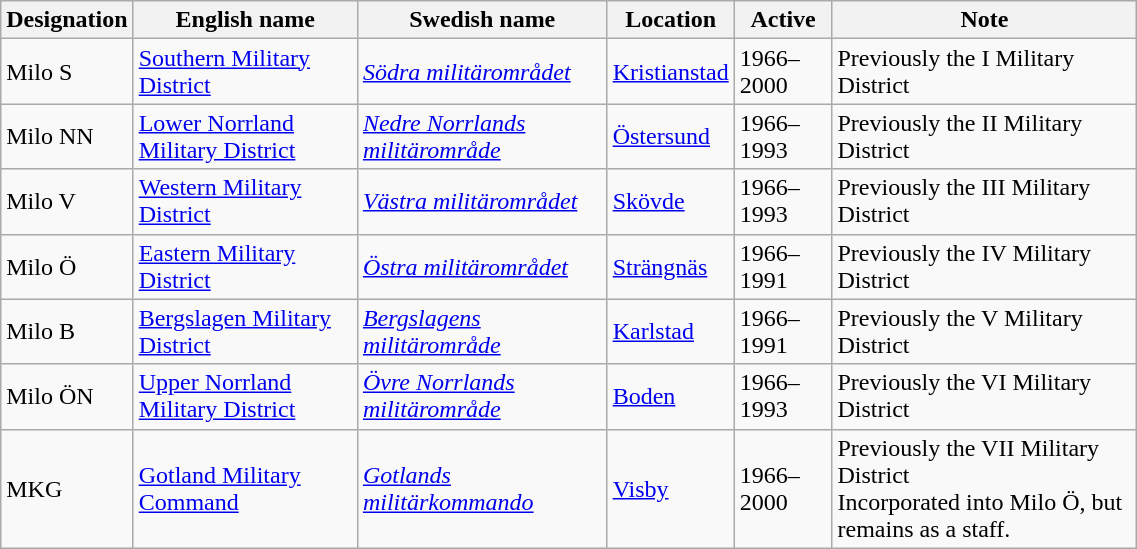<table class="wikitable" width= "60%">
<tr>
<th>Designation</th>
<th>English name</th>
<th>Swedish name</th>
<th>Location</th>
<th>Active</th>
<th>Note</th>
</tr>
<tr>
<td>Milo S</td>
<td><a href='#'>Southern Military District</a></td>
<td><em><a href='#'>Södra militärområdet</a></em></td>
<td><a href='#'>Kristianstad</a></td>
<td>1966–2000</td>
<td>Previously the I Military District</td>
</tr>
<tr>
<td>Milo NN</td>
<td><a href='#'>Lower Norrland Military District</a></td>
<td><em><a href='#'>Nedre Norrlands militärområde</a></em></td>
<td><a href='#'>Östersund</a></td>
<td>1966–1993</td>
<td>Previously the II Military District</td>
</tr>
<tr>
<td>Milo V</td>
<td><a href='#'>Western Military District</a></td>
<td><em><a href='#'>Västra militärområdet</a></em></td>
<td><a href='#'>Skövde</a></td>
<td>1966–1993</td>
<td>Previously the III Military District</td>
</tr>
<tr>
<td>Milo Ö</td>
<td><a href='#'>Eastern Military District</a></td>
<td><em><a href='#'>Östra militärområdet</a></em></td>
<td><a href='#'>Strängnäs</a></td>
<td>1966–1991</td>
<td>Previously the IV Military District</td>
</tr>
<tr>
<td>Milo B</td>
<td><a href='#'>Bergslagen Military District</a></td>
<td><em><a href='#'>Bergslagens militärområde</a></em></td>
<td><a href='#'>Karlstad</a></td>
<td>1966–1991</td>
<td>Previously the V Military District</td>
</tr>
<tr>
<td>Milo ÖN</td>
<td><a href='#'>Upper Norrland Military District</a></td>
<td><em><a href='#'>Övre Norrlands militärområde</a></em></td>
<td><a href='#'>Boden</a></td>
<td>1966–1993</td>
<td>Previously the VI Military District</td>
</tr>
<tr>
<td>MKG</td>
<td><a href='#'>Gotland Military Command</a></td>
<td><em><a href='#'>Gotlands militärkommando</a></em></td>
<td><a href='#'>Visby</a></td>
<td>1966–2000</td>
<td>Previously the VII Military District<br>Incorporated into Milo Ö, but remains as a staff.</td>
</tr>
</table>
